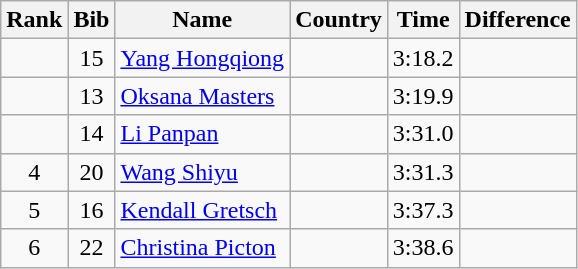<table class="wikitable sortable" style="text-align:center">
<tr>
<th>Rank</th>
<th>Bib</th>
<th>Name</th>
<th>Country</th>
<th>Time</th>
<th>Difference</th>
</tr>
<tr>
<td></td>
<td>15</td>
<td align=left><a href='#'>Yang Hongqiong</a></td>
<td align=left></td>
<td>3:18.2</td>
<td></td>
</tr>
<tr>
<td></td>
<td>13</td>
<td align=left><a href='#'>Oksana Masters</a></td>
<td align=left></td>
<td>3:19.9</td>
<td></td>
</tr>
<tr>
<td></td>
<td>14</td>
<td align=left><a href='#'>Li Panpan</a></td>
<td align=left></td>
<td>3:31.0</td>
<td></td>
</tr>
<tr>
<td>4</td>
<td>20</td>
<td align=left><a href='#'>Wang Shiyu</a></td>
<td align=left></td>
<td>3:31.3</td>
<td></td>
</tr>
<tr>
<td>5</td>
<td>16</td>
<td align=left><a href='#'>Kendall Gretsch</a></td>
<td align=left></td>
<td>3:37.3</td>
<td></td>
</tr>
<tr>
<td>6</td>
<td>22</td>
<td align=left><a href='#'>Christina Picton</a></td>
<td align=left></td>
<td>3:38.6</td>
<td></td>
</tr>
</table>
